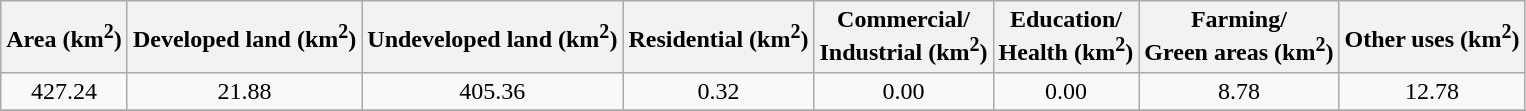<table class="wikitable" style="text-align: center;">
<tr>
<th>Area (km<sup>2</sup>)</th>
<th>Developed land (km<sup>2</sup>)</th>
<th>Undeveloped land (km<sup>2</sup>)</th>
<th>Residential (km<sup>2</sup>)</th>
<th>Commercial/<br> Industrial (km<sup>2</sup>)</th>
<th>Education/<br> Health (km<sup>2</sup>)</th>
<th>Farming/<br> Green areas (km<sup>2</sup>)</th>
<th>Other uses (km<sup>2</sup>)</th>
</tr>
<tr>
<td>427.24</td>
<td>21.88</td>
<td>405.36</td>
<td>0.32</td>
<td>0.00</td>
<td>0.00</td>
<td>8.78</td>
<td>12.78</td>
</tr>
<tr>
</tr>
</table>
